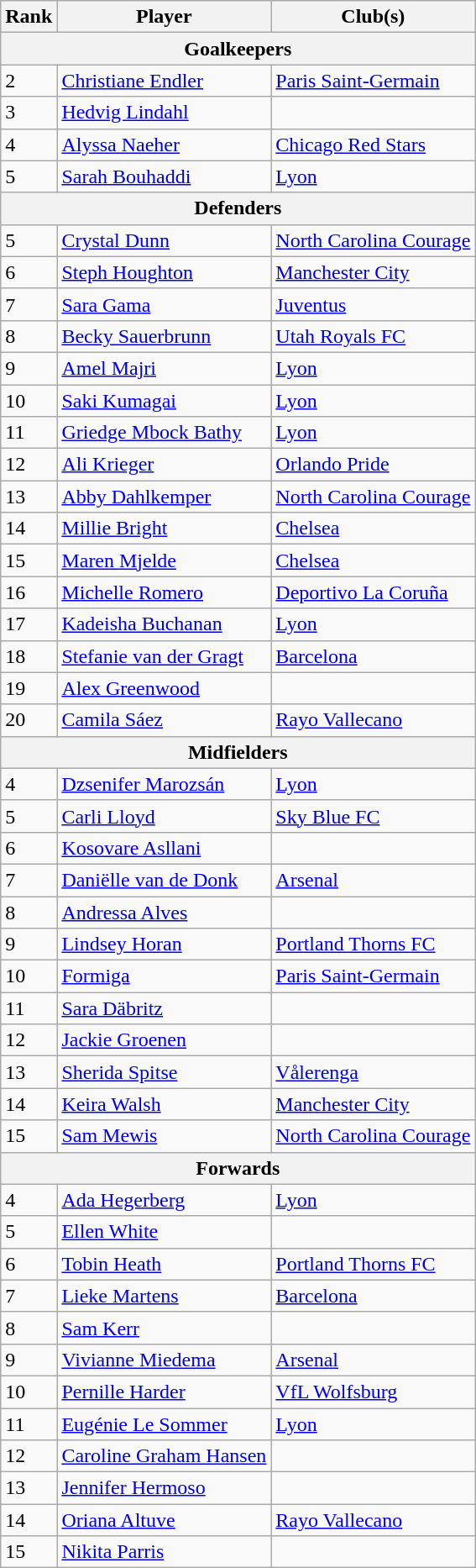<table class="wikitable mw-collapsible mw-collapsed">
<tr>
<th>Rank</th>
<th>Player</th>
<th>Club(s)</th>
</tr>
<tr>
<th colspan="3">Goalkeepers</th>
</tr>
<tr>
<td>2</td>
<td> <a href='#'>Christiane Endler</a></td>
<td> <a href='#'>Paris Saint-Germain</a></td>
</tr>
<tr>
<td>3</td>
<td> <a href='#'>Hedvig Lindahl</a></td>
<td></td>
</tr>
<tr>
<td>4</td>
<td> <a href='#'>Alyssa Naeher</a></td>
<td> <a href='#'>Chicago Red Stars</a></td>
</tr>
<tr>
<td>5</td>
<td> <a href='#'>Sarah Bouhaddi</a></td>
<td> <a href='#'>Lyon</a></td>
</tr>
<tr>
<th colspan="3">Defenders</th>
</tr>
<tr>
<td>5</td>
<td> <a href='#'>Crystal Dunn</a></td>
<td> <a href='#'>North Carolina Courage</a></td>
</tr>
<tr>
<td>6</td>
<td> <a href='#'>Steph Houghton</a></td>
<td> <a href='#'>Manchester City</a></td>
</tr>
<tr>
<td>7</td>
<td> <a href='#'>Sara Gama</a></td>
<td> <a href='#'>Juventus</a></td>
</tr>
<tr>
<td>8</td>
<td> <a href='#'>Becky Sauerbrunn</a></td>
<td> <a href='#'>Utah Royals FC</a></td>
</tr>
<tr>
<td>9</td>
<td> <a href='#'>Amel Majri</a></td>
<td> <a href='#'>Lyon</a></td>
</tr>
<tr>
<td>10</td>
<td> <a href='#'>Saki Kumagai</a></td>
<td> <a href='#'>Lyon</a></td>
</tr>
<tr>
<td>11</td>
<td> <a href='#'>Griedge Mbock Bathy</a></td>
<td> <a href='#'>Lyon</a></td>
</tr>
<tr>
<td>12</td>
<td> <a href='#'>Ali Krieger</a></td>
<td> <a href='#'>Orlando Pride</a></td>
</tr>
<tr>
<td>13</td>
<td> <a href='#'>Abby Dahlkemper</a></td>
<td> <a href='#'>North Carolina Courage</a></td>
</tr>
<tr>
<td>14</td>
<td> <a href='#'>Millie Bright</a></td>
<td> <a href='#'>Chelsea</a></td>
</tr>
<tr>
<td>15</td>
<td> <a href='#'>Maren Mjelde</a></td>
<td> <a href='#'>Chelsea</a></td>
</tr>
<tr>
<td>16</td>
<td> <a href='#'>Michelle Romero</a></td>
<td> <a href='#'>Deportivo La Coruña</a></td>
</tr>
<tr>
<td>17</td>
<td> <a href='#'>Kadeisha Buchanan</a></td>
<td> <a href='#'>Lyon</a></td>
</tr>
<tr>
<td>18</td>
<td> <a href='#'>Stefanie van der Gragt</a></td>
<td> <a href='#'>Barcelona</a></td>
</tr>
<tr>
<td>19</td>
<td> <a href='#'>Alex Greenwood</a></td>
<td></td>
</tr>
<tr>
<td>20</td>
<td> <a href='#'>Camila Sáez</a></td>
<td> <a href='#'>Rayo Vallecano</a></td>
</tr>
<tr>
<th colspan="3">Midfielders</th>
</tr>
<tr>
<td>4</td>
<td> <a href='#'>Dzsenifer Marozsán</a></td>
<td> <a href='#'>Lyon</a></td>
</tr>
<tr>
<td>5</td>
<td> <a href='#'>Carli Lloyd</a></td>
<td> <a href='#'>Sky Blue FC</a></td>
</tr>
<tr>
<td>6</td>
<td> <a href='#'>Kosovare Asllani</a></td>
<td></td>
</tr>
<tr>
<td>7</td>
<td> <a href='#'>Daniëlle van de Donk</a></td>
<td> <a href='#'>Arsenal</a></td>
</tr>
<tr>
<td>8</td>
<td> <a href='#'>Andressa Alves</a></td>
<td></td>
</tr>
<tr>
<td>9</td>
<td> <a href='#'>Lindsey Horan</a></td>
<td> <a href='#'>Portland Thorns FC</a></td>
</tr>
<tr>
<td>10</td>
<td> <a href='#'>Formiga</a></td>
<td> <a href='#'>Paris Saint-Germain</a></td>
</tr>
<tr>
<td>11</td>
<td> <a href='#'>Sara Däbritz</a></td>
<td></td>
</tr>
<tr>
<td>12</td>
<td> <a href='#'>Jackie Groenen</a></td>
<td></td>
</tr>
<tr>
<td>13</td>
<td> <a href='#'>Sherida Spitse</a></td>
<td> <a href='#'>Vålerenga</a></td>
</tr>
<tr>
<td>14</td>
<td> <a href='#'>Keira Walsh</a></td>
<td> <a href='#'>Manchester City</a></td>
</tr>
<tr>
<td>15</td>
<td> <a href='#'>Sam Mewis</a></td>
<td> <a href='#'>North Carolina Courage</a></td>
</tr>
<tr>
<th colspan="3">Forwards</th>
</tr>
<tr>
<td>4</td>
<td> <a href='#'>Ada Hegerberg</a></td>
<td> <a href='#'>Lyon</a></td>
</tr>
<tr>
<td>5</td>
<td> <a href='#'>Ellen White</a></td>
<td></td>
</tr>
<tr>
<td>6</td>
<td> <a href='#'>Tobin Heath</a></td>
<td> <a href='#'>Portland Thorns FC</a></td>
</tr>
<tr>
<td>7</td>
<td> <a href='#'>Lieke Martens</a></td>
<td> <a href='#'>Barcelona</a></td>
</tr>
<tr>
<td>8</td>
<td> <a href='#'>Sam Kerr</a></td>
<td></td>
</tr>
<tr>
<td>9</td>
<td> <a href='#'>Vivianne Miedema</a></td>
<td> <a href='#'>Arsenal</a></td>
</tr>
<tr>
<td>10</td>
<td> <a href='#'>Pernille Harder</a></td>
<td> <a href='#'>VfL Wolfsburg</a></td>
</tr>
<tr>
<td>11</td>
<td> <a href='#'>Eugénie Le Sommer</a></td>
<td> <a href='#'>Lyon</a></td>
</tr>
<tr>
<td>12</td>
<td> <a href='#'>Caroline Graham Hansen</a></td>
<td></td>
</tr>
<tr>
<td>13</td>
<td> <a href='#'>Jennifer Hermoso</a></td>
<td></td>
</tr>
<tr>
<td>14</td>
<td> <a href='#'>Oriana Altuve</a></td>
<td> <a href='#'>Rayo Vallecano</a></td>
</tr>
<tr>
<td>15</td>
<td> <a href='#'>Nikita Parris</a></td>
<td></td>
</tr>
</table>
